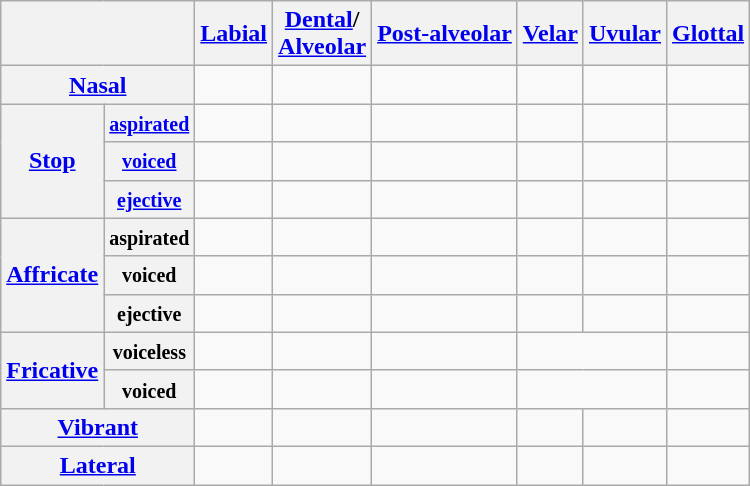<table class="wikitable">
<tr>
<th colspan="2"> </th>
<th><a href='#'>Labial</a></th>
<th><a href='#'>Dental</a>/<br><a href='#'>Alveolar</a></th>
<th><a href='#'>Post-alveolar</a></th>
<th><a href='#'>Velar</a></th>
<th><a href='#'>Uvular</a></th>
<th><a href='#'>Glottal</a></th>
</tr>
<tr style="text-align: center;">
<th colspan="2"><a href='#'>Nasal</a></th>
<td></td>
<td></td>
<td></td>
<td></td>
<td></td>
<td></td>
</tr>
<tr style="text-align: center;">
<th rowspan="3"><a href='#'>Stop</a></th>
<th><small><a href='#'>aspirated</a></small></th>
<td></td>
<td></td>
<td></td>
<td></td>
<td></td>
<td></td>
</tr>
<tr style="text-align: center;">
<th><small><a href='#'>voiced</a></small></th>
<td></td>
<td></td>
<td></td>
<td></td>
<td></td>
<td></td>
</tr>
<tr style="text-align: center;">
<th><small><a href='#'>ejective</a></small></th>
<td></td>
<td></td>
<td></td>
<td></td>
<td></td>
<td></td>
</tr>
<tr style="text-align: center;">
<th rowspan="3"><a href='#'>Affricate</a></th>
<th><small>aspirated</small></th>
<td></td>
<td></td>
<td></td>
<td></td>
<td></td>
<td></td>
</tr>
<tr style="text-align: center;">
<th><small>voiced</small></th>
<td></td>
<td></td>
<td></td>
<td></td>
<td></td>
<td></td>
</tr>
<tr style="text-align: center;">
<th><small>ejective</small></th>
<td></td>
<td></td>
<td></td>
<td></td>
<td></td>
<td></td>
</tr>
<tr style="text-align: center;">
<th rowspan="2"><a href='#'>Fricative</a></th>
<th><small>voiceless</small></th>
<td></td>
<td></td>
<td></td>
<td colspan="2"></td>
<td></td>
</tr>
<tr style="text-align: center;">
<th><small>voiced </small></th>
<td></td>
<td></td>
<td></td>
<td colspan="2"></td>
<td></td>
</tr>
<tr style="text-align: center;">
<th colspan="2"><a href='#'>Vibrant</a></th>
<td></td>
<td></td>
<td></td>
<td></td>
<td></td>
<td></td>
</tr>
<tr style="text-align: center;">
<th colspan="2"><a href='#'>Lateral</a></th>
<td></td>
<td></td>
<td></td>
<td></td>
<td></td>
<td></td>
</tr>
</table>
